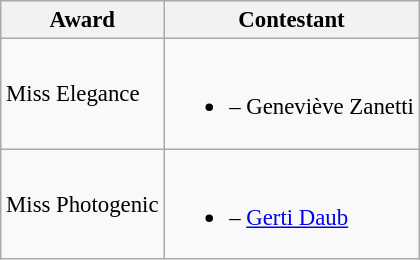<table class="wikitable sortable" style="font-size: 95%;">
<tr>
<th>Award</th>
<th>Contestant</th>
</tr>
<tr>
<td>Miss Elegance</td>
<td><br><ul><li> – Geneviève Zanetti</li></ul></td>
</tr>
<tr>
<td>Miss Photogenic</td>
<td><br><ul><li> – <a href='#'>Gerti Daub</a></li></ul></td>
</tr>
</table>
